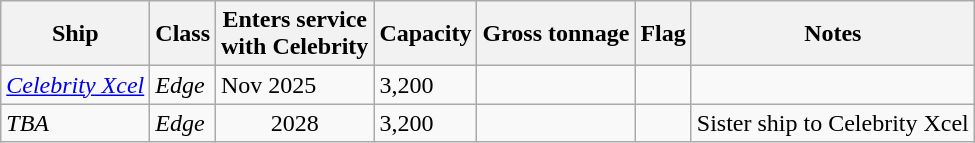<table class="wikitable sortable">
<tr>
<th>Ship</th>
<th>Class</th>
<th>Enters service<br>with Celebrity</th>
<th>Capacity</th>
<th>Gross tonnage</th>
<th>Flag</th>
<th>Notes</th>
</tr>
<tr>
<td><em><a href='#'>Celebrity Xcel</a></em></td>
<td><em>Edge</em></td>
<td>Nov 2025</td>
<td>3,200</td>
<td></td>
<td></td>
<td></td>
</tr>
<tr>
<td><em>TBA</em></td>
<td><em>Edge</em></td>
<td align="Center">2028</td>
<td>3,200</td>
<td></td>
<td></td>
<td>Sister ship to Celebrity Xcel</td>
</tr>
</table>
